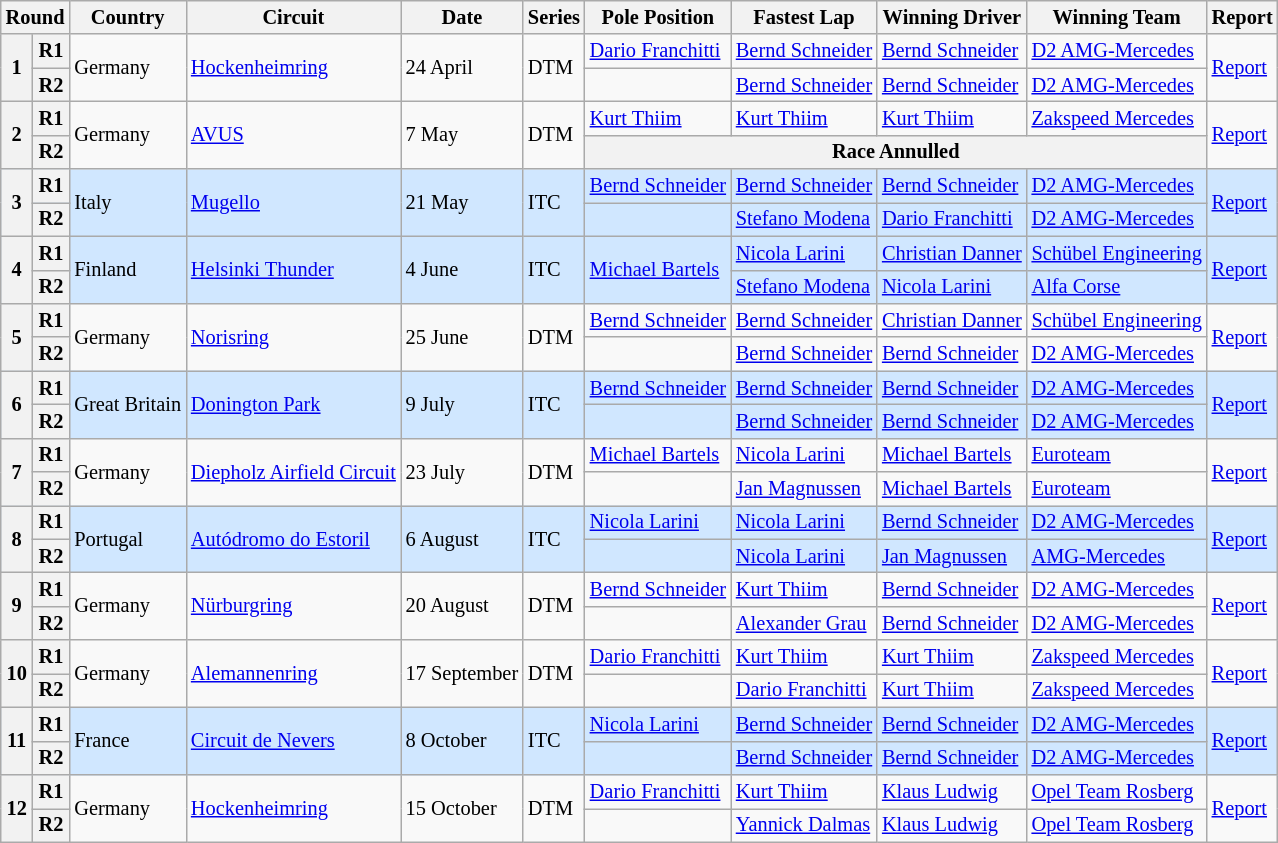<table class="wikitable" style="font-size: 85%">
<tr>
<th colspan=2>Round</th>
<th>Country</th>
<th>Circuit</th>
<th>Date</th>
<th>Series</th>
<th>Pole Position</th>
<th>Fastest Lap</th>
<th>Winning Driver</th>
<th>Winning Team</th>
<th>Report</th>
</tr>
<tr>
<th rowspan=2>1</th>
<th>R1</th>
<td rowspan=2> Germany</td>
<td rowspan=2><a href='#'>Hockenheimring</a></td>
<td rowspan=2>24 April</td>
<td rowspan=2>DTM</td>
<td> <a href='#'>Dario Franchitti</a></td>
<td> <a href='#'>Bernd Schneider</a></td>
<td> <a href='#'>Bernd Schneider</a></td>
<td><a href='#'>D2 AMG-Mercedes</a></td>
<td rowspan=2><a href='#'>Report</a></td>
</tr>
<tr>
<th>R2</th>
<td></td>
<td> <a href='#'>Bernd Schneider</a></td>
<td> <a href='#'>Bernd Schneider</a></td>
<td><a href='#'>D2 AMG-Mercedes</a></td>
</tr>
<tr>
<th rowspan=2>2</th>
<th>R1</th>
<td rowspan=2> Germany</td>
<td rowspan=2><a href='#'>AVUS</a></td>
<td rowspan=2>7 May</td>
<td rowspan=2>DTM</td>
<td> <a href='#'>Kurt Thiim</a></td>
<td> <a href='#'>Kurt Thiim</a></td>
<td> <a href='#'>Kurt Thiim</a></td>
<td><a href='#'>Zakspeed Mercedes</a></td>
<td rowspan=2><a href='#'>Report</a></td>
</tr>
<tr>
<th>R2</th>
<th colspan=4>Race Annulled</th>
</tr>
<tr style="background:#d0e7ff;">
<th rowspan=2>3</th>
<th>R1</th>
<td rowspan=2> Italy</td>
<td rowspan=2><a href='#'>Mugello</a></td>
<td rowspan=2>21 May</td>
<td rowspan=2>ITC</td>
<td> <a href='#'>Bernd Schneider</a></td>
<td> <a href='#'>Bernd Schneider</a></td>
<td> <a href='#'>Bernd Schneider</a></td>
<td><a href='#'>D2 AMG-Mercedes</a></td>
<td rowspan=2><a href='#'>Report</a></td>
</tr>
<tr style="background:#d0e7ff;">
<th>R2</th>
<td></td>
<td> <a href='#'>Stefano Modena</a></td>
<td> <a href='#'>Dario Franchitti</a></td>
<td><a href='#'>D2 AMG-Mercedes</a></td>
</tr>
<tr style="background:#d0e7ff;">
<th rowspan=2>4</th>
<th>R1</th>
<td rowspan=2> Finland</td>
<td rowspan=2><a href='#'>Helsinki Thunder</a></td>
<td rowspan=2>4 June</td>
<td rowspan=2>ITC</td>
<td rowspan=2> <a href='#'>Michael Bartels</a></td>
<td> <a href='#'>Nicola Larini</a></td>
<td> <a href='#'>Christian Danner</a></td>
<td><a href='#'>Schübel Engineering</a></td>
<td rowspan=2><a href='#'>Report</a></td>
</tr>
<tr style="background:#d0e7ff;">
<th>R2</th>
<td> <a href='#'>Stefano Modena</a></td>
<td> <a href='#'>Nicola Larini</a></td>
<td><a href='#'>Alfa Corse</a></td>
</tr>
<tr>
<th rowspan=2>5</th>
<th>R1</th>
<td rowspan=2> Germany</td>
<td rowspan=2><a href='#'>Norisring</a></td>
<td rowspan=2>25 June</td>
<td rowspan=2>DTM</td>
<td> <a href='#'>Bernd Schneider</a></td>
<td> <a href='#'>Bernd Schneider</a></td>
<td> <a href='#'>Christian Danner</a></td>
<td><a href='#'>Schübel Engineering</a></td>
<td rowspan=2><a href='#'>Report</a></td>
</tr>
<tr>
<th>R2</th>
<td></td>
<td> <a href='#'>Bernd Schneider</a></td>
<td> <a href='#'>Bernd Schneider</a></td>
<td><a href='#'>D2 AMG-Mercedes</a></td>
</tr>
<tr style="background:#d0e7ff;">
<th rowspan=2>6</th>
<th>R1</th>
<td rowspan=2> Great Britain</td>
<td rowspan=2><a href='#'>Donington Park</a></td>
<td rowspan=2>9 July</td>
<td rowspan=2>ITC</td>
<td> <a href='#'>Bernd Schneider</a></td>
<td> <a href='#'>Bernd Schneider</a></td>
<td> <a href='#'>Bernd Schneider</a></td>
<td><a href='#'>D2 AMG-Mercedes</a></td>
<td rowspan=2><a href='#'>Report</a></td>
</tr>
<tr style="background:#d0e7ff;">
<th>R2</th>
<td></td>
<td> <a href='#'>Bernd Schneider</a></td>
<td> <a href='#'>Bernd Schneider</a></td>
<td><a href='#'>D2 AMG-Mercedes</a></td>
</tr>
<tr>
<th rowspan=2>7</th>
<th>R1</th>
<td rowspan=2> Germany</td>
<td rowspan=2><a href='#'>Diepholz Airfield Circuit</a></td>
<td rowspan=2>23 July</td>
<td rowspan=2>DTM</td>
<td> <a href='#'>Michael Bartels</a></td>
<td> <a href='#'>Nicola Larini</a></td>
<td> <a href='#'>Michael Bartels</a></td>
<td><a href='#'>Euroteam</a></td>
<td rowspan=2><a href='#'>Report</a></td>
</tr>
<tr>
<th>R2</th>
<td></td>
<td> <a href='#'>Jan Magnussen</a></td>
<td> <a href='#'>Michael Bartels</a></td>
<td><a href='#'>Euroteam</a></td>
</tr>
<tr style="background:#d0e7ff;">
<th rowspan=2>8</th>
<th>R1</th>
<td rowspan=2> Portugal</td>
<td rowspan=2><a href='#'>Autódromo do Estoril</a></td>
<td rowspan=2>6 August</td>
<td rowspan=2>ITC</td>
<td> <a href='#'>Nicola Larini</a></td>
<td> <a href='#'>Nicola Larini</a></td>
<td> <a href='#'>Bernd Schneider</a></td>
<td><a href='#'>D2 AMG-Mercedes</a></td>
<td rowspan=2><a href='#'>Report</a></td>
</tr>
<tr style="background:#d0e7ff;">
<th>R2</th>
<td></td>
<td> <a href='#'>Nicola Larini</a></td>
<td> <a href='#'>Jan Magnussen</a></td>
<td><a href='#'>AMG-Mercedes</a></td>
</tr>
<tr>
<th rowspan=2>9</th>
<th>R1</th>
<td rowspan=2> Germany</td>
<td rowspan=2><a href='#'>Nürburgring</a></td>
<td rowspan=2>20 August</td>
<td rowspan=2>DTM</td>
<td> <a href='#'>Bernd Schneider</a></td>
<td> <a href='#'>Kurt Thiim</a></td>
<td> <a href='#'>Bernd Schneider</a></td>
<td><a href='#'>D2 AMG-Mercedes</a></td>
<td rowspan=2><a href='#'>Report</a></td>
</tr>
<tr>
<th>R2</th>
<td></td>
<td> <a href='#'>Alexander Grau</a></td>
<td> <a href='#'>Bernd Schneider</a></td>
<td><a href='#'>D2 AMG-Mercedes</a></td>
</tr>
<tr>
<th rowspan=2>10</th>
<th>R1</th>
<td rowspan=2> Germany</td>
<td rowspan=2><a href='#'>Alemannenring</a></td>
<td rowspan=2>17 September</td>
<td rowspan=2>DTM</td>
<td> <a href='#'>Dario Franchitti</a></td>
<td> <a href='#'>Kurt Thiim</a></td>
<td> <a href='#'>Kurt Thiim</a></td>
<td><a href='#'>Zakspeed Mercedes</a></td>
<td rowspan=2><a href='#'>Report</a></td>
</tr>
<tr>
<th>R2</th>
<td></td>
<td> <a href='#'>Dario Franchitti</a></td>
<td> <a href='#'>Kurt Thiim</a></td>
<td><a href='#'>Zakspeed Mercedes</a></td>
</tr>
<tr style="background:#d0e7ff;">
<th rowspan=2>11</th>
<th>R1</th>
<td rowspan=2> France</td>
<td rowspan=2><a href='#'>Circuit de Nevers</a></td>
<td rowspan=2>8 October</td>
<td rowspan=2>ITC</td>
<td> <a href='#'>Nicola Larini</a></td>
<td> <a href='#'>Bernd Schneider</a></td>
<td> <a href='#'>Bernd Schneider</a></td>
<td><a href='#'>D2 AMG-Mercedes</a></td>
<td rowspan=2><a href='#'>Report</a></td>
</tr>
<tr style="background:#d0e7ff;">
<th>R2</th>
<td></td>
<td> <a href='#'>Bernd Schneider</a></td>
<td> <a href='#'>Bernd Schneider</a></td>
<td><a href='#'>D2 AMG-Mercedes</a></td>
</tr>
<tr>
<th rowspan=2>12</th>
<th>R1</th>
<td rowspan=2> Germany</td>
<td rowspan=2><a href='#'>Hockenheimring</a></td>
<td rowspan=2>15 October</td>
<td rowspan=2>DTM</td>
<td> <a href='#'>Dario Franchitti</a></td>
<td> <a href='#'>Kurt Thiim</a></td>
<td> <a href='#'>Klaus Ludwig</a></td>
<td><a href='#'>Opel Team Rosberg</a></td>
<td rowspan=2><a href='#'>Report</a></td>
</tr>
<tr>
<th>R2</th>
<td></td>
<td> <a href='#'>Yannick Dalmas</a></td>
<td> <a href='#'>Klaus Ludwig</a></td>
<td><a href='#'>Opel Team Rosberg</a></td>
</tr>
</table>
